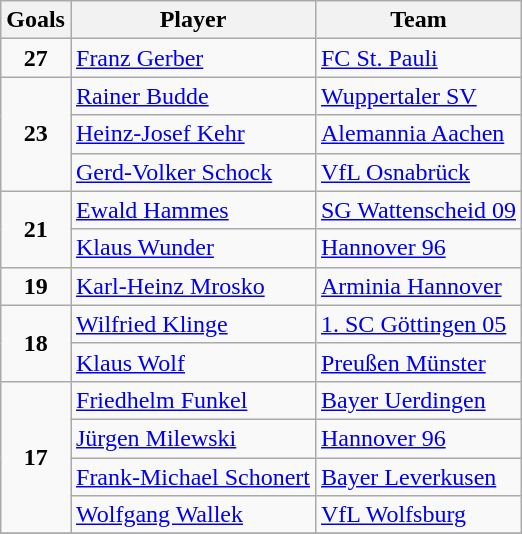<table class="wikitable">
<tr>
<th>Goals</th>
<th>Player</th>
<th>Team</th>
</tr>
<tr>
<td rowspan="1" align=center><strong>27</strong></td>
<td> <a href='#'>Franz Gerber</a></td>
<td><a href='#'>FC St. Pauli</a></td>
</tr>
<tr>
<td rowspan="3" align=center><strong>23</strong></td>
<td> <a href='#'>Rainer Budde</a></td>
<td><a href='#'>Wuppertaler SV</a></td>
</tr>
<tr>
<td> <a href='#'>Heinz-Josef Kehr</a></td>
<td><a href='#'>Alemannia Aachen</a></td>
</tr>
<tr>
<td> <a href='#'>Gerd-Volker Schock</a></td>
<td><a href='#'>VfL Osnabrück</a></td>
</tr>
<tr>
<td rowspan="2" align=center><strong>21</strong></td>
<td> <a href='#'>Ewald Hammes</a></td>
<td><a href='#'>SG Wattenscheid 09</a></td>
</tr>
<tr>
<td> <a href='#'>Klaus Wunder</a></td>
<td><a href='#'>Hannover 96</a></td>
</tr>
<tr>
<td rowspan="1" align=center><strong>19</strong></td>
<td> <a href='#'>Karl-Heinz Mrosko</a></td>
<td><a href='#'>Arminia Hannover</a></td>
</tr>
<tr>
<td rowspan="2" align=center><strong>18</strong></td>
<td> <a href='#'>Wilfried Klinge</a></td>
<td><a href='#'>1. SC Göttingen 05</a></td>
</tr>
<tr>
<td> <a href='#'>Klaus Wolf</a></td>
<td><a href='#'>Preußen Münster</a></td>
</tr>
<tr>
<td rowspan="4" align=center><strong>17</strong></td>
<td> <a href='#'>Friedhelm Funkel</a></td>
<td><a href='#'>Bayer Uerdingen</a></td>
</tr>
<tr>
<td> <a href='#'>Jürgen Milewski</a></td>
<td><a href='#'>Hannover 96</a></td>
</tr>
<tr>
<td> <a href='#'>Frank-Michael Schonert</a></td>
<td><a href='#'>Bayer Leverkusen</a></td>
</tr>
<tr>
<td> <a href='#'>Wolfgang Wallek</a></td>
<td><a href='#'>VfL Wolfsburg</a></td>
</tr>
<tr>
</tr>
</table>
